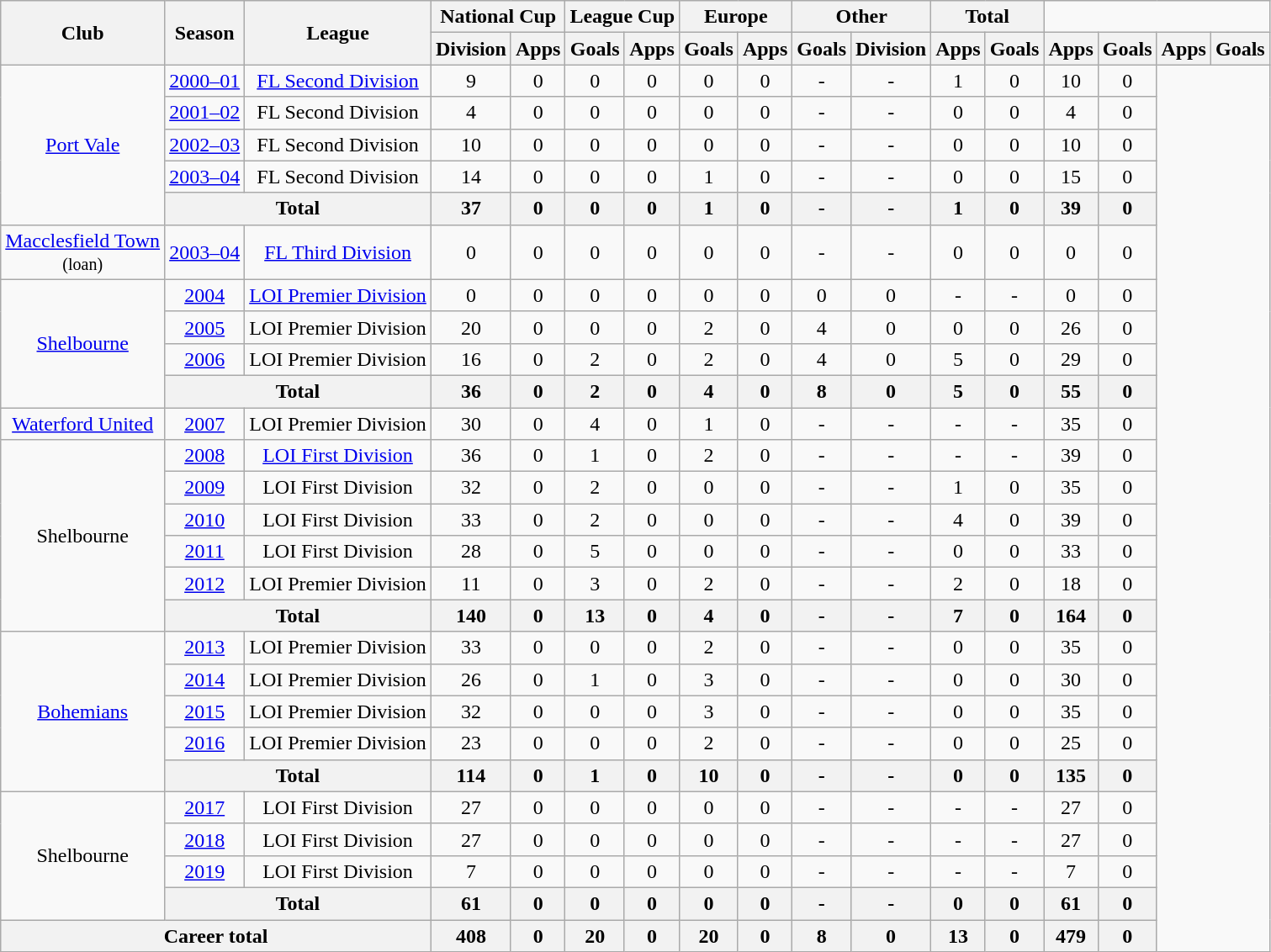<table class="wikitable" style="text-align: center;">
<tr>
<th rowspan="2">Club</th>
<th rowspan="2">Season</th>
<th rowspan="2">League</th>
<th colspan="2">National Cup</th>
<th colspan="2">League Cup</th>
<th colspan="2">Europe </th>
<th colspan="2">Other </th>
<th colspan="2">Total</th>
</tr>
<tr>
<th>Division</th>
<th>Apps</th>
<th>Goals</th>
<th>Apps</th>
<th>Goals</th>
<th>Apps</th>
<th>Goals</th>
<th>Division</th>
<th>Apps</th>
<th>Goals</th>
<th>Apps</th>
<th>Goals</th>
<th>Apps</th>
<th>Goals</th>
</tr>
<tr>
<td rowspan="5"><a href='#'>Port Vale</a></td>
<td><a href='#'>2000–01</a></td>
<td><a href='#'>FL Second Division</a></td>
<td>9</td>
<td>0</td>
<td>0</td>
<td>0</td>
<td>0</td>
<td>0</td>
<td>-</td>
<td>-</td>
<td>1</td>
<td>0</td>
<td>10</td>
<td>0</td>
</tr>
<tr>
<td><a href='#'>2001–02</a></td>
<td>FL Second Division</td>
<td>4</td>
<td>0</td>
<td>0</td>
<td>0</td>
<td>0</td>
<td>0</td>
<td>-</td>
<td>-</td>
<td>0</td>
<td>0</td>
<td>4</td>
<td>0</td>
</tr>
<tr>
<td><a href='#'>2002–03</a></td>
<td>FL Second Division</td>
<td>10</td>
<td>0</td>
<td>0</td>
<td>0</td>
<td>0</td>
<td>0</td>
<td>-</td>
<td>-</td>
<td>0</td>
<td>0</td>
<td>10</td>
<td>0</td>
</tr>
<tr>
<td><a href='#'>2003–04</a></td>
<td>FL Second Division</td>
<td>14</td>
<td>0</td>
<td>0</td>
<td>0</td>
<td>1</td>
<td>0</td>
<td>-</td>
<td>-</td>
<td>0</td>
<td>0</td>
<td>15</td>
<td>0</td>
</tr>
<tr>
<th colspan="2">Total</th>
<th>37</th>
<th>0</th>
<th>0</th>
<th>0</th>
<th>1</th>
<th>0</th>
<th>-</th>
<th>-</th>
<th>1</th>
<th>0</th>
<th>39</th>
<th>0</th>
</tr>
<tr>
<td><a href='#'>Macclesfield Town</a> <br> <small>(loan)</small></td>
<td><a href='#'>2003–04</a></td>
<td><a href='#'>FL Third Division</a></td>
<td>0</td>
<td>0</td>
<td>0</td>
<td>0</td>
<td>0</td>
<td>0</td>
<td>-</td>
<td>-</td>
<td>0</td>
<td>0</td>
<td>0</td>
<td>0</td>
</tr>
<tr>
<td rowspan="4"><a href='#'>Shelbourne</a></td>
<td><a href='#'>2004</a></td>
<td><a href='#'>LOI Premier Division</a></td>
<td>0</td>
<td>0</td>
<td>0</td>
<td>0</td>
<td>0</td>
<td>0</td>
<td>0</td>
<td>0</td>
<td>-</td>
<td>-</td>
<td>0</td>
<td>0</td>
</tr>
<tr>
<td><a href='#'>2005</a></td>
<td>LOI Premier Division</td>
<td>20</td>
<td>0</td>
<td>0</td>
<td>0</td>
<td>2</td>
<td>0</td>
<td>4</td>
<td>0</td>
<td>0</td>
<td>0</td>
<td>26</td>
<td>0</td>
</tr>
<tr>
<td><a href='#'>2006</a></td>
<td>LOI Premier Division</td>
<td>16</td>
<td>0</td>
<td>2</td>
<td>0</td>
<td>2</td>
<td>0</td>
<td>4</td>
<td>0</td>
<td>5</td>
<td>0</td>
<td>29</td>
<td>0</td>
</tr>
<tr>
<th colspan="2">Total</th>
<th>36</th>
<th>0</th>
<th>2</th>
<th>0</th>
<th>4</th>
<th>0</th>
<th>8</th>
<th>0</th>
<th>5</th>
<th>0</th>
<th>55</th>
<th>0</th>
</tr>
<tr>
<td><a href='#'>Waterford United</a></td>
<td><a href='#'>2007</a></td>
<td>LOI Premier Division</td>
<td>30</td>
<td>0</td>
<td>4</td>
<td>0</td>
<td>1</td>
<td>0</td>
<td>-</td>
<td>-</td>
<td>-</td>
<td>-</td>
<td>35</td>
<td>0</td>
</tr>
<tr>
<td rowspan="6">Shelbourne</td>
<td><a href='#'>2008</a></td>
<td><a href='#'>LOI First Division</a></td>
<td>36</td>
<td>0</td>
<td>1</td>
<td>0</td>
<td>2</td>
<td>0</td>
<td>-</td>
<td>-</td>
<td>-</td>
<td>-</td>
<td>39</td>
<td>0</td>
</tr>
<tr>
<td><a href='#'>2009</a></td>
<td>LOI First Division</td>
<td>32</td>
<td>0</td>
<td>2</td>
<td>0</td>
<td>0</td>
<td>0</td>
<td>-</td>
<td>-</td>
<td>1</td>
<td>0</td>
<td>35</td>
<td>0</td>
</tr>
<tr>
<td><a href='#'>2010</a></td>
<td>LOI First Division</td>
<td>33</td>
<td>0</td>
<td>2</td>
<td>0</td>
<td>0</td>
<td>0</td>
<td>-</td>
<td>-</td>
<td>4</td>
<td>0</td>
<td>39</td>
<td>0</td>
</tr>
<tr>
<td><a href='#'>2011</a></td>
<td>LOI First Division</td>
<td>28</td>
<td>0</td>
<td>5</td>
<td>0</td>
<td>0</td>
<td>0</td>
<td>-</td>
<td>-</td>
<td>0</td>
<td>0</td>
<td>33</td>
<td>0</td>
</tr>
<tr>
<td><a href='#'>2012</a></td>
<td>LOI Premier Division</td>
<td>11</td>
<td>0</td>
<td>3</td>
<td>0</td>
<td>2</td>
<td>0</td>
<td>-</td>
<td>-</td>
<td>2</td>
<td>0</td>
<td>18</td>
<td>0</td>
</tr>
<tr>
<th colspan="2">Total</th>
<th>140</th>
<th>0</th>
<th>13</th>
<th>0</th>
<th>4</th>
<th>0</th>
<th>-</th>
<th>-</th>
<th>7</th>
<th>0</th>
<th>164</th>
<th>0</th>
</tr>
<tr>
<td rowspan="5"><a href='#'>Bohemians</a></td>
<td><a href='#'>2013</a></td>
<td>LOI Premier Division</td>
<td>33</td>
<td>0</td>
<td>0</td>
<td>0</td>
<td>2</td>
<td>0</td>
<td>-</td>
<td>-</td>
<td>0</td>
<td>0</td>
<td>35</td>
<td>0</td>
</tr>
<tr>
<td><a href='#'>2014</a></td>
<td>LOI Premier Division</td>
<td>26</td>
<td>0</td>
<td>1</td>
<td>0</td>
<td>3</td>
<td>0</td>
<td>-</td>
<td>-</td>
<td>0</td>
<td>0</td>
<td>30</td>
<td>0</td>
</tr>
<tr>
<td><a href='#'>2015</a></td>
<td>LOI Premier Division</td>
<td>32</td>
<td>0</td>
<td>0</td>
<td>0</td>
<td>3</td>
<td>0</td>
<td>-</td>
<td>-</td>
<td>0</td>
<td>0</td>
<td>35</td>
<td>0</td>
</tr>
<tr>
<td><a href='#'>2016</a></td>
<td>LOI Premier Division</td>
<td>23</td>
<td>0</td>
<td>0</td>
<td>0</td>
<td>2</td>
<td>0</td>
<td>-</td>
<td>-</td>
<td>0</td>
<td>0</td>
<td>25</td>
<td>0</td>
</tr>
<tr>
<th colspan="2">Total</th>
<th>114</th>
<th>0</th>
<th>1</th>
<th>0</th>
<th>10</th>
<th>0</th>
<th>-</th>
<th>-</th>
<th>0</th>
<th>0</th>
<th>135</th>
<th>0</th>
</tr>
<tr>
<td rowspan="4">Shelbourne</td>
<td><a href='#'>2017</a></td>
<td>LOI First Division</td>
<td>27</td>
<td>0</td>
<td>0</td>
<td>0</td>
<td>0</td>
<td>0</td>
<td>-</td>
<td>-</td>
<td>-</td>
<td>-</td>
<td>27</td>
<td>0</td>
</tr>
<tr>
<td><a href='#'>2018</a></td>
<td>LOI First Division</td>
<td>27</td>
<td>0</td>
<td>0</td>
<td>0</td>
<td>0</td>
<td>0</td>
<td>-</td>
<td>-</td>
<td>-</td>
<td>-</td>
<td>27</td>
<td>0</td>
</tr>
<tr>
<td><a href='#'>2019</a></td>
<td>LOI First Division</td>
<td>7</td>
<td>0</td>
<td>0</td>
<td>0</td>
<td>0</td>
<td>0</td>
<td>-</td>
<td>-</td>
<td>-</td>
<td>-</td>
<td>7</td>
<td>0</td>
</tr>
<tr>
<th colspan="2">Total</th>
<th>61</th>
<th>0</th>
<th>0</th>
<th>0</th>
<th>0</th>
<th>0</th>
<th>-</th>
<th>-</th>
<th>0</th>
<th>0</th>
<th>61</th>
<th>0</th>
</tr>
<tr>
<th colspan="3">Career total</th>
<th>408</th>
<th>0</th>
<th>20</th>
<th>0</th>
<th>20</th>
<th>0</th>
<th>8</th>
<th>0</th>
<th>13</th>
<th>0</th>
<th>479</th>
<th>0</th>
</tr>
</table>
